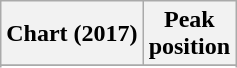<table class="wikitable sortable plainrowheaders">
<tr>
<th scope="col">Chart (2017)</th>
<th scope="col">Peak<br>position</th>
</tr>
<tr>
</tr>
<tr>
</tr>
</table>
